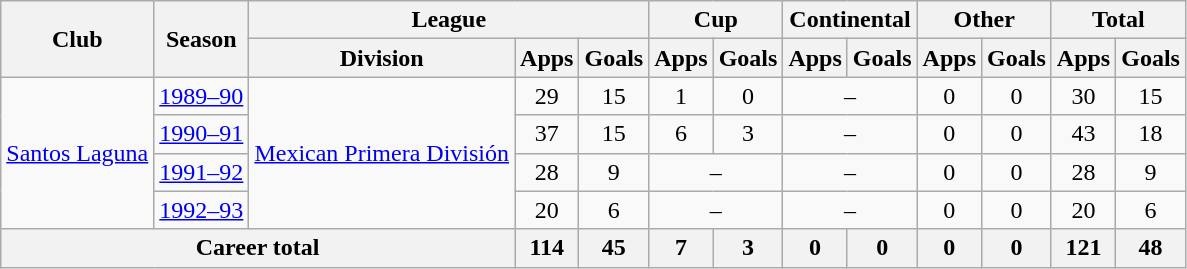<table class="wikitable" style="text-align: center">
<tr>
<th rowspan="2">Club</th>
<th rowspan="2">Season</th>
<th colspan="3">League</th>
<th colspan="2">Cup</th>
<th colspan="2">Continental</th>
<th colspan="2">Other</th>
<th colspan="2">Total</th>
</tr>
<tr>
<th>Division</th>
<th>Apps</th>
<th>Goals</th>
<th>Apps</th>
<th>Goals</th>
<th>Apps</th>
<th>Goals</th>
<th>Apps</th>
<th>Goals</th>
<th>Apps</th>
<th>Goals</th>
</tr>
<tr>
<td rowspan="4"><a href='#'>Santos Laguna</a></td>
<td><a href='#'>1989–90</a></td>
<td rowspan="4"><a href='#'>Mexican Primera División</a></td>
<td>29</td>
<td>15</td>
<td>1</td>
<td>0</td>
<td colspan="2">–</td>
<td>0</td>
<td>0</td>
<td>30</td>
<td>15</td>
</tr>
<tr>
<td><a href='#'>1990–91</a></td>
<td>37</td>
<td>15</td>
<td>6</td>
<td>3</td>
<td colspan="2">–</td>
<td>0</td>
<td>0</td>
<td>43</td>
<td>18</td>
</tr>
<tr>
<td><a href='#'>1991–92</a></td>
<td>28</td>
<td>9</td>
<td colspan="2">–</td>
<td colspan="2">–</td>
<td>0</td>
<td>0</td>
<td>28</td>
<td>9</td>
</tr>
<tr>
<td><a href='#'>1992–93</a></td>
<td>20</td>
<td>6</td>
<td colspan="2">–</td>
<td colspan="2">–</td>
<td>0</td>
<td>0</td>
<td>20</td>
<td>6</td>
</tr>
<tr>
<th colspan="3"><strong>Career total</strong></th>
<th>114</th>
<th>45</th>
<th>7</th>
<th>3</th>
<th>0</th>
<th>0</th>
<th>0</th>
<th>0</th>
<th>121</th>
<th>48</th>
</tr>
</table>
